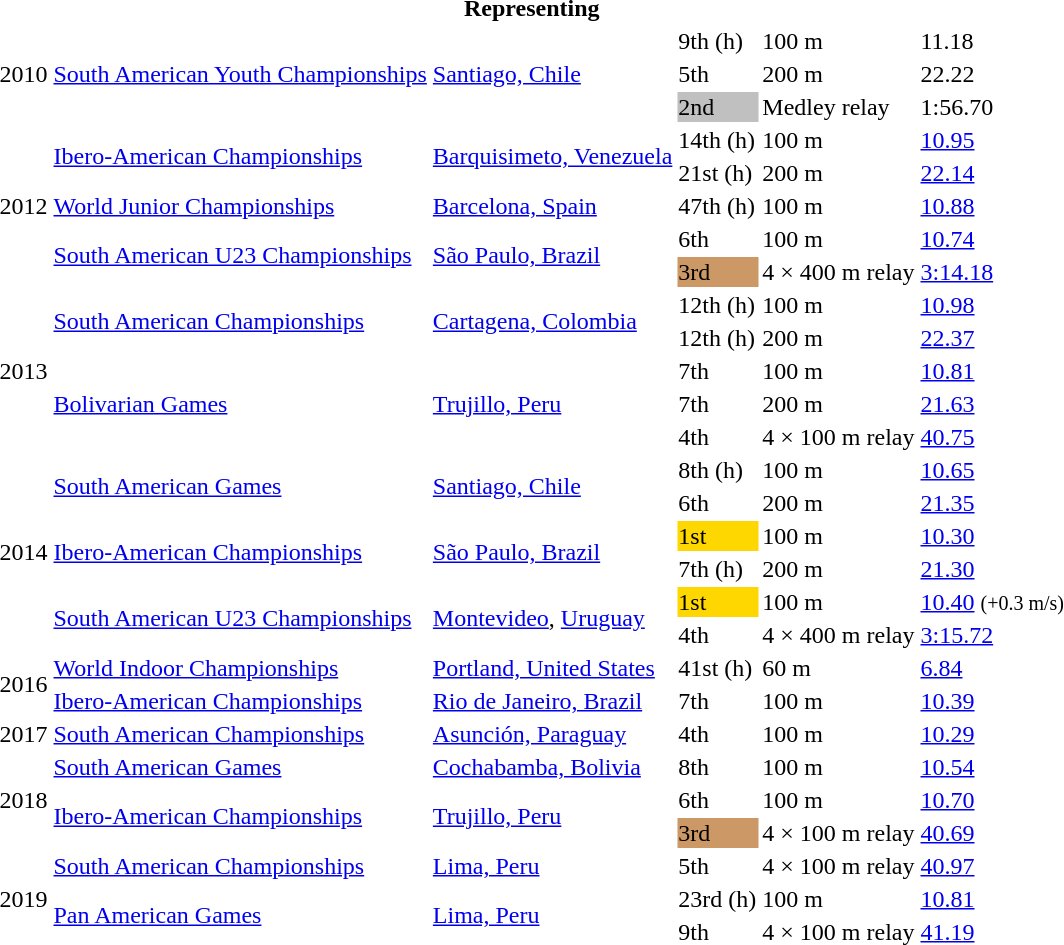<table>
<tr>
<th colspan="6">Representing </th>
</tr>
<tr>
<td rowspan=3>2010</td>
<td rowspan=3><a href='#'>South American Youth Championships</a></td>
<td rowspan=3><a href='#'>Santiago, Chile</a></td>
<td>9th (h)</td>
<td>100 m</td>
<td>11.18</td>
</tr>
<tr>
<td>5th</td>
<td>200 m</td>
<td>22.22</td>
</tr>
<tr>
<td bgcolor=silver>2nd</td>
<td>Medley relay</td>
<td>1:56.70</td>
</tr>
<tr>
<td rowspan=5>2012</td>
<td rowspan=2><a href='#'>Ibero-American Championships</a></td>
<td rowspan=2><a href='#'>Barquisimeto, Venezuela</a></td>
<td>14th (h)</td>
<td>100 m</td>
<td><a href='#'>10.95</a></td>
</tr>
<tr>
<td>21st (h)</td>
<td>200 m</td>
<td><a href='#'>22.14</a></td>
</tr>
<tr>
<td><a href='#'>World Junior Championships</a></td>
<td><a href='#'>Barcelona, Spain</a></td>
<td>47th (h)</td>
<td>100 m</td>
<td><a href='#'>10.88</a></td>
</tr>
<tr>
<td rowspan=2><a href='#'>South American U23 Championships</a></td>
<td rowspan=2><a href='#'>São Paulo, Brazil</a></td>
<td>6th</td>
<td>100 m</td>
<td><a href='#'>10.74</a></td>
</tr>
<tr>
<td bgcolor=cc9966>3rd</td>
<td>4 × 400 m relay</td>
<td><a href='#'>3:14.18</a></td>
</tr>
<tr>
<td rowspan=5>2013</td>
<td rowspan=2><a href='#'>South American Championships</a></td>
<td rowspan=2><a href='#'>Cartagena, Colombia</a></td>
<td>12th (h)</td>
<td>100 m</td>
<td><a href='#'>10.98</a></td>
</tr>
<tr>
<td>12th (h)</td>
<td>200 m</td>
<td><a href='#'>22.37</a></td>
</tr>
<tr>
<td rowspan=3><a href='#'>Bolivarian Games</a></td>
<td rowspan=3><a href='#'>Trujillo, Peru</a></td>
<td>7th</td>
<td>100 m</td>
<td><a href='#'>10.81</a></td>
</tr>
<tr>
<td>7th</td>
<td>200 m</td>
<td><a href='#'>21.63</a></td>
</tr>
<tr>
<td>4th</td>
<td>4 × 100 m relay</td>
<td><a href='#'>40.75</a></td>
</tr>
<tr>
<td rowspan=6>2014</td>
<td rowspan=2><a href='#'>South American Games</a></td>
<td rowspan=2><a href='#'>Santiago, Chile</a></td>
<td>8th (h)</td>
<td>100 m</td>
<td><a href='#'>10.65</a></td>
</tr>
<tr>
<td>6th</td>
<td>200 m</td>
<td><a href='#'>21.35</a></td>
</tr>
<tr>
<td rowspan=2><a href='#'>Ibero-American Championships</a></td>
<td rowspan=2><a href='#'>São Paulo, Brazil</a></td>
<td bgcolor=gold>1st</td>
<td>100 m</td>
<td><a href='#'>10.30</a></td>
</tr>
<tr>
<td>7th (h)</td>
<td>200 m</td>
<td><a href='#'>21.30</a></td>
</tr>
<tr>
<td rowspan=2><a href='#'>South American U23 Championships</a></td>
<td rowspan=2><a href='#'>Montevideo</a>, <a href='#'>Uruguay</a></td>
<td bgcolor=gold>1st</td>
<td>100 m</td>
<td><a href='#'>10.40</a> <small>(+0.3 m/s)</small></td>
</tr>
<tr>
<td>4th</td>
<td>4 × 400 m relay</td>
<td><a href='#'>3:15.72</a></td>
</tr>
<tr>
<td rowspan=2>2016</td>
<td><a href='#'>World Indoor Championships</a></td>
<td><a href='#'>Portland, United States</a></td>
<td>41st (h)</td>
<td>60 m</td>
<td><a href='#'>6.84</a></td>
</tr>
<tr>
<td><a href='#'>Ibero-American Championships</a></td>
<td><a href='#'>Rio de Janeiro, Brazil</a></td>
<td>7th</td>
<td>100 m</td>
<td><a href='#'>10.39</a></td>
</tr>
<tr>
<td>2017</td>
<td><a href='#'>South American Championships</a></td>
<td><a href='#'>Asunción, Paraguay</a></td>
<td>4th</td>
<td>100 m</td>
<td><a href='#'>10.29</a></td>
</tr>
<tr>
<td rowspan=3>2018</td>
<td><a href='#'>South American Games</a></td>
<td><a href='#'>Cochabamba, Bolivia</a></td>
<td>8th</td>
<td>100 m</td>
<td><a href='#'>10.54</a></td>
</tr>
<tr>
<td rowspan=2><a href='#'>Ibero-American Championships</a></td>
<td rowspan=2><a href='#'>Trujillo, Peru</a></td>
<td>6th</td>
<td>100 m</td>
<td><a href='#'>10.70</a></td>
</tr>
<tr>
<td bgcolor=cc9966>3rd</td>
<td>4 × 100 m relay</td>
<td><a href='#'>40.69</a></td>
</tr>
<tr>
<td rowspan=3>2019</td>
<td><a href='#'>South American Championships</a></td>
<td><a href='#'>Lima, Peru</a></td>
<td>5th</td>
<td>4 × 100 m relay</td>
<td><a href='#'>40.97</a></td>
</tr>
<tr>
<td rowspan=2><a href='#'>Pan American Games</a></td>
<td rowspan=2><a href='#'>Lima, Peru</a></td>
<td>23rd (h)</td>
<td>100 m</td>
<td><a href='#'>10.81</a></td>
</tr>
<tr>
<td>9th</td>
<td>4 × 100 m relay</td>
<td><a href='#'>41.19</a></td>
</tr>
</table>
